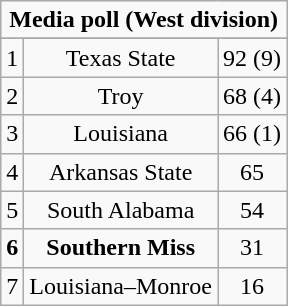<table class="wikitable" style="display: inline-table;">
<tr>
<td align="center" Colspan="3"><strong>Media poll (West division)</strong></td>
</tr>
<tr align="center">
</tr>
<tr align="center">
<td>1</td>
<td>Texas State</td>
<td>92 (9)</td>
</tr>
<tr align="center">
<td>2</td>
<td>Troy</td>
<td>68 (4)</td>
</tr>
<tr align="center">
<td>3</td>
<td>Louisiana</td>
<td>66 (1)</td>
</tr>
<tr align="center">
<td>4</td>
<td>Arkansas State</td>
<td>65</td>
</tr>
<tr align="center">
<td>5</td>
<td>South Alabama</td>
<td>54</td>
</tr>
<tr align="center">
<td><strong>6</strong></td>
<td><strong>Southern Miss</strong></td>
<td>31</td>
</tr>
<tr align="center">
<td>7</td>
<td>Louisiana–Monroe</td>
<td>16</td>
</tr>
</table>
